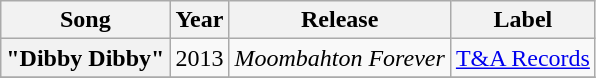<table class="wikitable plainrowheaders" style="text-align:center;">
<tr>
<th scope="col">Song</th>
<th scope="col">Year</th>
<th scope="col">Release</th>
<th scope="col">Label</th>
</tr>
<tr>
<th scope="row">"Dibby Dibby"</th>
<td>2013</td>
<td><em>Moombahton Forever</em></td>
<td><a href='#'>T&A Records</a></td>
</tr>
<tr>
</tr>
</table>
